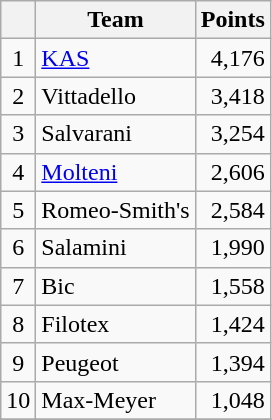<table class="wikitable">
<tr>
<th></th>
<th>Team</th>
<th>Points</th>
</tr>
<tr>
<td style="text-align:center">1</td>
<td><a href='#'>KAS</a></td>
<td align="right">4,176</td>
</tr>
<tr>
<td style="text-align:center">2</td>
<td>Vittadello</td>
<td align="right">3,418</td>
</tr>
<tr>
<td style="text-align:center">3</td>
<td>Salvarani</td>
<td align="right">3,254</td>
</tr>
<tr>
<td style="text-align:center">4</td>
<td><a href='#'>Molteni</a></td>
<td align="right">2,606</td>
</tr>
<tr>
<td style="text-align:center">5</td>
<td>Romeo-Smith's</td>
<td align="right">2,584</td>
</tr>
<tr>
<td style="text-align:center">6</td>
<td>Salamini</td>
<td align="right">1,990</td>
</tr>
<tr>
<td style="text-align:center">7</td>
<td>Bic</td>
<td align="right">1,558</td>
</tr>
<tr>
<td style="text-align:center">8</td>
<td>Filotex</td>
<td align="right">1,424</td>
</tr>
<tr>
<td style="text-align:center">9</td>
<td>Peugeot</td>
<td align="right">1,394</td>
</tr>
<tr>
<td style="text-align:center">10</td>
<td>Max-Meyer</td>
<td align="right">1,048</td>
</tr>
<tr>
</tr>
</table>
